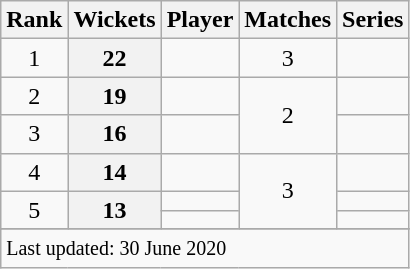<table class="wikitable plainrowheaders sortable">
<tr>
<th scope=col>Rank</th>
<th scope=col>Wickets</th>
<th scope=col>Player</th>
<th scope=col>Matches</th>
<th scope=col>Series</th>
</tr>
<tr>
<td align=center>1</td>
<th scope=row style=text-align:center;>22</th>
<td></td>
<td align=center>3</td>
<td></td>
</tr>
<tr>
<td align=center>2</td>
<th scope=row style=text-align:center;>19</th>
<td></td>
<td align=center rowspan=2>2</td>
<td></td>
</tr>
<tr>
<td align=center>3</td>
<th scope=row style=text-align:center;>16</th>
<td></td>
<td></td>
</tr>
<tr>
<td align=center>4</td>
<th scope=row style=text-align:center;>14</th>
<td></td>
<td align=center rowspan=3>3</td>
<td></td>
</tr>
<tr>
<td align=center rowspan=2>5</td>
<th scope=row style=text-align:center; rowspan=2>13</th>
<td></td>
<td></td>
</tr>
<tr>
<td></td>
<td></td>
</tr>
<tr>
</tr>
<tr class=sortbottom>
<td colspan=5><small>Last updated: 30 June 2020</small></td>
</tr>
</table>
